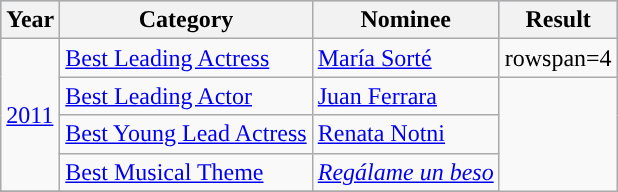<table class="wikitable">
<tr style="background:#b0c4de;">
<th>Year</th>
<th>Category</th>
<th>Nominee</th>
<th>Result</th>
</tr>
<tr>
<td rowspan=4><a href='#'>2011</a></td>
<td><a href='#'>Best Leading Actress</a></td>
<td><a href='#'>María Sorté</a></td>
<td>rowspan=4 </td>
</tr>
<tr>
<td><a href='#'>Best Leading Actor</a></td>
<td><a href='#'>Juan Ferrara</a></td>
</tr>
<tr>
<td><a href='#'>Best Young Lead Actress</a></td>
<td><a href='#'>Renata Notni</a></td>
</tr>
<tr>
<td><a href='#'>Best Musical Theme</a></td>
<td><em><a href='#'>Regálame un beso</a></em></td>
</tr>
<tr>
</tr>
</table>
